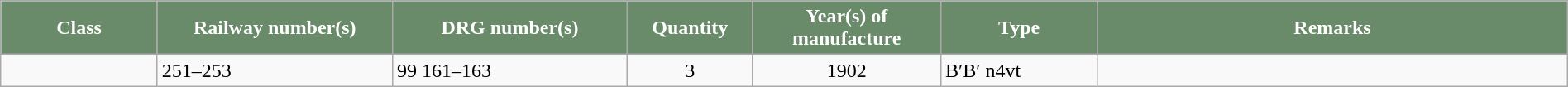<table class="wikitable"  width="100%">
<tr>
<th style="color:#FFFFFF; background:#698B69" width="10%">Class</th>
<th style="color:#FFFFFF; background:#698B69" width="15%">Railway number(s)</th>
<th style="color:#FFFFFF; background:#698B69" width="15%">DRG number(s)</th>
<th style="color:#FFFFFF; background:#698B69" width="8%">Quantity</th>
<th style="color:#FFFFFF; background:#698B69" width="12%">Year(s) of manufacture</th>
<th style="color:#FFFFFF; background:#698B69" width="10%">Type</th>
<th style="color:#FFFFFF; background:#698B69" width="30%">Remarks</th>
</tr>
<tr>
<td></td>
<td>251–253</td>
<td>99 161–163</td>
<td align="center">3</td>
<td align="center">1902</td>
<td>B′B′ n4vt</td>
<td></td>
</tr>
</table>
